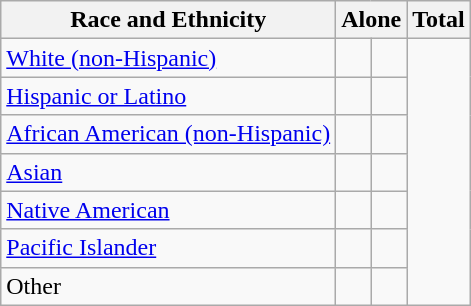<table class="wikitable sortable collapsible"; text-align:right; font-size:80%;">
<tr>
<th>Race and Ethnicity</th>
<th colspan="2" data-sort-type=number>Alone</th>
<th colspan="2" data-sort-type=number>Total</th>
</tr>
<tr>
<td><a href='#'>White (non-Hispanic)</a></td>
<td align=right></td>
<td align=right></td>
</tr>
<tr>
<td><a href='#'>Hispanic or Latino</a></td>
<td align=right></td>
<td align=right></td>
</tr>
<tr>
<td><a href='#'>African American (non-Hispanic)</a></td>
<td align=right></td>
<td align=right></td>
</tr>
<tr>
<td><a href='#'>Asian</a></td>
<td align=right></td>
<td align=right></td>
</tr>
<tr>
<td><a href='#'>Native American</a></td>
<td align=right></td>
<td align=right></td>
</tr>
<tr>
<td><a href='#'>Pacific Islander</a></td>
<td align=right></td>
<td align=right></td>
</tr>
<tr>
<td>Other</td>
<td align=right></td>
<td align=right></td>
</tr>
</table>
